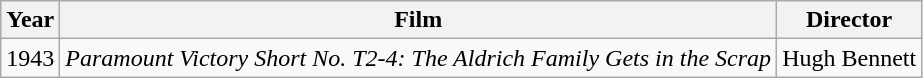<table class="wikitable">
<tr>
<th>Year</th>
<th>Film</th>
<th>Director</th>
</tr>
<tr>
<td>1943</td>
<td><em>Paramount Victory Short No. T2-4: The Aldrich Family Gets in the Scrap</em></td>
<td>Hugh Bennett</td>
</tr>
</table>
